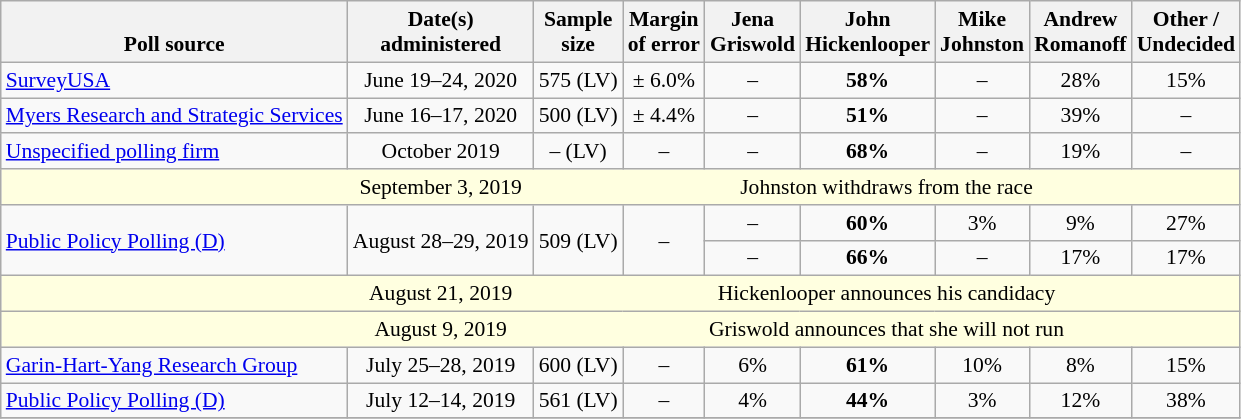<table class="wikitable" style="font-size:90%;text-align:center;">
<tr valign=bottom>
<th>Poll source</th>
<th>Date(s)<br>administered</th>
<th>Sample<br>size</th>
<th>Margin<br>of error</th>
<th style="width:50px;">Jena<br>Griswold</th>
<th style="width:50px;">John<br>Hickenlooper</th>
<th style="width:50px;">Mike<br>Johnston</th>
<th style="width:50px;">Andrew<br>Romanoff</th>
<th>Other /<br>Undecided</th>
</tr>
<tr>
<td style="text-align:left;"><a href='#'>SurveyUSA</a></td>
<td>June 19–24, 2020</td>
<td>575 (LV)</td>
<td>± 6.0%</td>
<td>–</td>
<td><strong>58%</strong></td>
<td>–</td>
<td>28%</td>
<td>15%</td>
</tr>
<tr>
<td style="text-align:left;"><a href='#'>Myers Research and Strategic Services</a></td>
<td>June 16–17, 2020</td>
<td>500 (LV)</td>
<td>± 4.4%</td>
<td>–</td>
<td><strong>51%</strong></td>
<td>–</td>
<td>39%</td>
<td>–</td>
</tr>
<tr>
<td style="text-align:left;"><a href='#'>Unspecified polling firm</a></td>
<td>October 2019</td>
<td>– (LV)</td>
<td>–</td>
<td>–</td>
<td><strong>68%</strong></td>
<td>–</td>
<td>19%</td>
<td>–</td>
</tr>
<tr style="background:lightyellow;">
<td style="border-right-style:hidden;"></td>
<td style="border-right-style:hidden;">September 3, 2019</td>
<td colspan="10">Johnston withdraws from the race</td>
</tr>
<tr>
<td rowspan=2 style="text-align:left;"><a href='#'>Public Policy Polling (D)</a></td>
<td rowspan=2>August 28–29, 2019</td>
<td rowspan=2>509 (LV)</td>
<td rowspan=2>–</td>
<td>–</td>
<td><strong>60%</strong></td>
<td>3%</td>
<td>9%</td>
<td>27%</td>
</tr>
<tr>
<td>–</td>
<td><strong>66%</strong></td>
<td>–</td>
<td>17%</td>
<td>17%</td>
</tr>
<tr style="background:lightyellow;">
<td style="border-right-style:hidden;"></td>
<td style="border-right-style:hidden;">August 21, 2019</td>
<td colspan="10">Hickenlooper announces his candidacy</td>
</tr>
<tr style="background:lightyellow;">
<td style="border-right-style:hidden;"></td>
<td style="border-right-style:hidden;">August 9, 2019</td>
<td colspan="10">Griswold announces that she will not run</td>
</tr>
<tr>
<td style="text-align:left;"><a href='#'>Garin-Hart-Yang Research Group</a></td>
<td>July 25–28, 2019</td>
<td>600 (LV)</td>
<td>–</td>
<td>6%</td>
<td><strong>61%</strong></td>
<td>10%</td>
<td>8%</td>
<td>15%</td>
</tr>
<tr>
<td style="text-align:left;"><a href='#'>Public Policy Polling (D)</a></td>
<td>July 12–14, 2019</td>
<td>561 (LV)</td>
<td>–</td>
<td>4%</td>
<td><strong>44%</strong></td>
<td>3%</td>
<td>12%</td>
<td>38%</td>
</tr>
<tr>
</tr>
</table>
